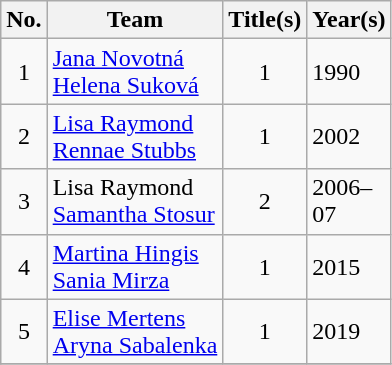<table class="wikitable nowrap sortable">
<tr>
<th>No.</th>
<th>Team</th>
<th>Title(s)</th>
<th width=40>Year(s)</th>
</tr>
<tr>
<td align="center">1</td>
<td> <a href='#'>Jana Novotná</a> <br>  <a href='#'>Helena Suková</a></td>
<td align="center">1</td>
<td>1990</td>
</tr>
<tr>
<td align="center">2</td>
<td> <a href='#'>Lisa Raymond</a> <br>  <a href='#'>Rennae Stubbs</a></td>
<td align="center">1</td>
<td>2002</td>
</tr>
<tr>
<td align="center">3</td>
<td> Lisa Raymond <br>  <a href='#'>Samantha Stosur</a></td>
<td align="center">2</td>
<td>2006–07</td>
</tr>
<tr>
<td align="center">4</td>
<td> <a href='#'>Martina Hingis</a> <br>  <a href='#'>Sania Mirza</a></td>
<td align="center">1</td>
<td>2015</td>
</tr>
<tr>
<td align="center">5</td>
<td> <a href='#'>Elise Mertens</a> <br>  <a href='#'>Aryna Sabalenka</a></td>
<td align="center">1</td>
<td>2019</td>
</tr>
<tr>
</tr>
</table>
